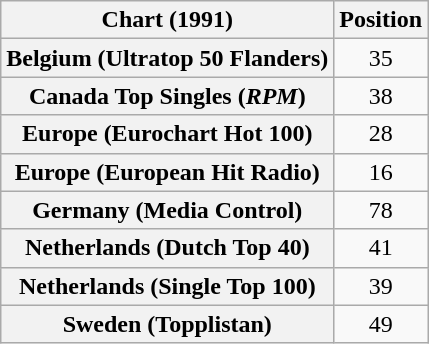<table class="wikitable sortable plainrowheaders" style="text-align:center">
<tr>
<th>Chart (1991)</th>
<th>Position</th>
</tr>
<tr>
<th scope="row">Belgium (Ultratop 50 Flanders)</th>
<td>35</td>
</tr>
<tr>
<th scope="row">Canada Top Singles (<em>RPM</em>)</th>
<td>38</td>
</tr>
<tr>
<th scope="row">Europe (Eurochart Hot 100)</th>
<td>28</td>
</tr>
<tr>
<th scope="row">Europe (European Hit Radio)</th>
<td>16</td>
</tr>
<tr>
<th scope="row">Germany (Media Control)</th>
<td>78</td>
</tr>
<tr>
<th scope="row">Netherlands (Dutch Top 40)</th>
<td>41</td>
</tr>
<tr>
<th scope="row">Netherlands (Single Top 100)</th>
<td>39</td>
</tr>
<tr>
<th scope="row">Sweden (Topplistan)</th>
<td>49</td>
</tr>
</table>
